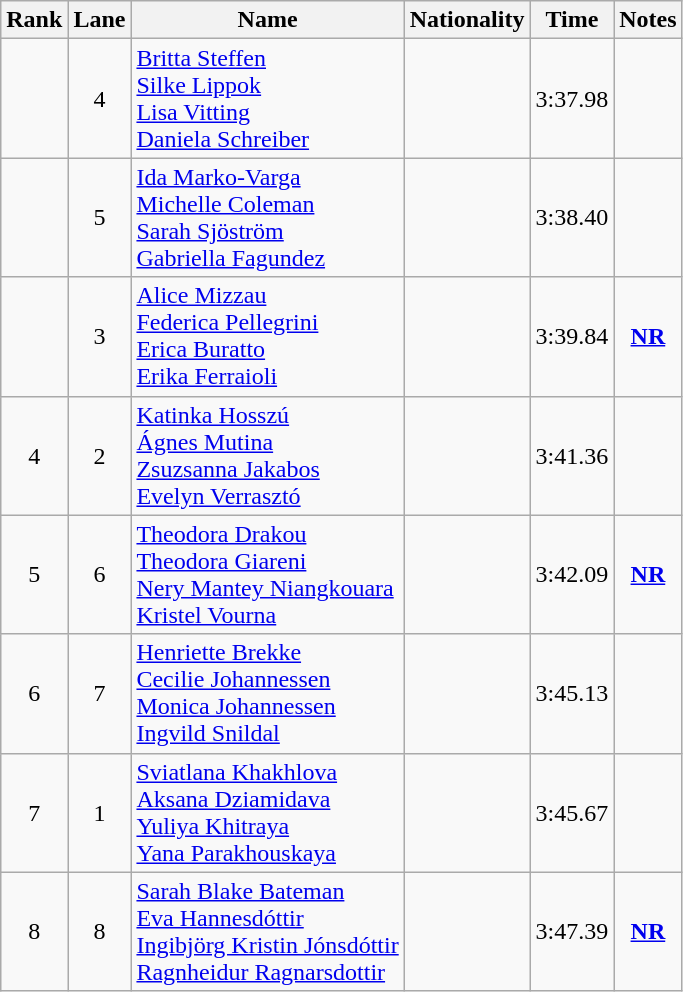<table class="wikitable sortable" style="text-align:center">
<tr>
<th>Rank</th>
<th>Lane</th>
<th>Name</th>
<th>Nationality</th>
<th>Time</th>
<th>Notes</th>
</tr>
<tr>
<td></td>
<td>4</td>
<td align=left><a href='#'>Britta Steffen</a><br><a href='#'>Silke Lippok</a><br><a href='#'>Lisa Vitting</a><br><a href='#'>Daniela Schreiber</a></td>
<td align=left></td>
<td>3:37.98</td>
<td></td>
</tr>
<tr>
<td></td>
<td>5</td>
<td align=left><a href='#'>Ida Marko-Varga</a><br><a href='#'>Michelle Coleman</a><br><a href='#'>Sarah Sjöström</a><br><a href='#'>Gabriella Fagundez</a></td>
<td align=left></td>
<td>3:38.40</td>
<td></td>
</tr>
<tr>
<td></td>
<td>3</td>
<td align=left><a href='#'>Alice Mizzau</a><br><a href='#'>Federica Pellegrini</a><br><a href='#'>Erica Buratto</a><br><a href='#'>Erika Ferraioli</a></td>
<td align=left></td>
<td>3:39.84</td>
<td><strong><a href='#'>NR</a></strong></td>
</tr>
<tr>
<td>4</td>
<td>2</td>
<td align=left><a href='#'>Katinka Hosszú</a><br><a href='#'>Ágnes Mutina</a><br><a href='#'>Zsuzsanna Jakabos</a><br><a href='#'>Evelyn Verrasztó</a></td>
<td align=left></td>
<td>3:41.36</td>
<td></td>
</tr>
<tr>
<td>5</td>
<td>6</td>
<td align=left><a href='#'>Theodora Drakou</a><br><a href='#'>Theodora Giareni</a><br><a href='#'>Nery Mantey Niangkouara</a><br><a href='#'>Kristel Vourna</a></td>
<td align=left></td>
<td>3:42.09</td>
<td><strong><a href='#'>NR</a></strong></td>
</tr>
<tr>
<td>6</td>
<td>7</td>
<td align=left><a href='#'>Henriette Brekke</a><br><a href='#'>Cecilie Johannessen</a><br><a href='#'>Monica Johannessen</a><br><a href='#'>Ingvild Snildal</a></td>
<td align=left></td>
<td>3:45.13</td>
<td></td>
</tr>
<tr>
<td>7</td>
<td>1</td>
<td align=left><a href='#'>Sviatlana Khakhlova</a><br><a href='#'>Aksana Dziamidava</a><br><a href='#'>Yuliya Khitraya</a><br><a href='#'>Yana Parakhouskaya</a></td>
<td align=left></td>
<td>3:45.67</td>
<td></td>
</tr>
<tr>
<td>8</td>
<td>8</td>
<td align=left><a href='#'>Sarah Blake Bateman</a><br><a href='#'>Eva Hannesdóttir</a><br><a href='#'>Ingibjörg Kristin Jónsdóttir</a><br><a href='#'>Ragnheidur Ragnarsdottir</a></td>
<td align=left></td>
<td>3:47.39</td>
<td><strong><a href='#'>NR</a></strong></td>
</tr>
</table>
